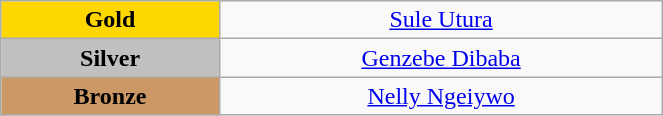<table class="wikitable" style="text-align:center; " width="35%">
<tr>
<td bgcolor="gold"><strong>Gold</strong></td>
<td><a href='#'>Sule Utura</a><br>  <small><em></em></small></td>
</tr>
<tr>
<td bgcolor="silver"><strong>Silver</strong></td>
<td><a href='#'>Genzebe Dibaba</a><br>  <small><em></em></small></td>
</tr>
<tr>
<td bgcolor="CC9966"><strong>Bronze</strong></td>
<td><a href='#'>Nelly Ngeiywo</a><br>  <small><em></em></small></td>
</tr>
</table>
